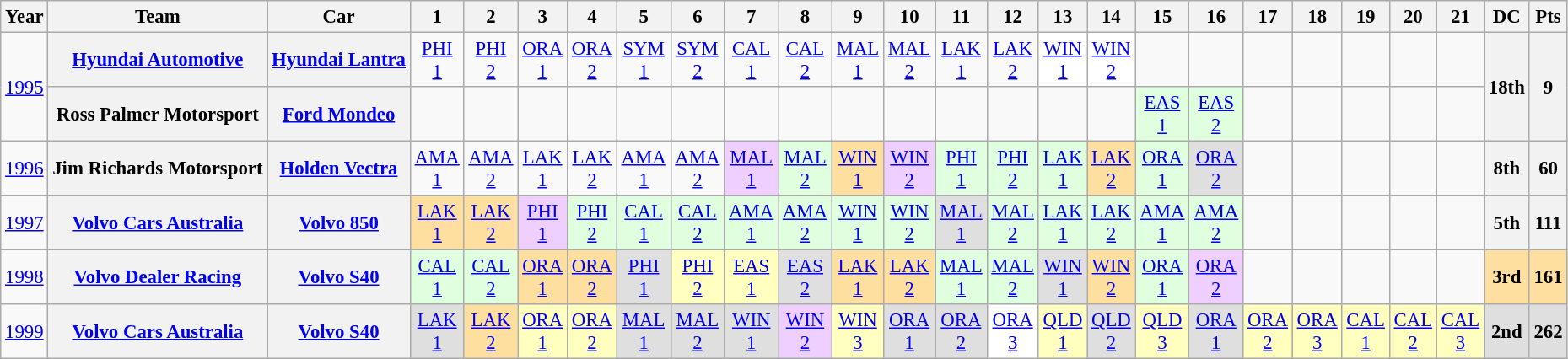<table class="wikitable" style="text-align:center; font-size:95%">
<tr>
<th>Year</th>
<th>Team</th>
<th>Car</th>
<th>1</th>
<th>2</th>
<th>3</th>
<th>4</th>
<th>5</th>
<th>6</th>
<th>7</th>
<th>8</th>
<th>9</th>
<th>10</th>
<th>11</th>
<th>12</th>
<th>13</th>
<th>14</th>
<th>15</th>
<th>16</th>
<th>17</th>
<th>18</th>
<th>19</th>
<th>20</th>
<th>21</th>
<th>DC</th>
<th>Pts</th>
</tr>
<tr>
<td rowspan="2"><a href='#'>1995</a></td>
<th><a href='#'>Hyundai Automotive</a></th>
<th><a href='#'>Hyundai Lantra</a></th>
<td><a href='#'>PHI<br>1</a></td>
<td><a href='#'>PHI<br>2</a></td>
<td><a href='#'>ORA<br>1</a></td>
<td><a href='#'>ORA<br>2</a></td>
<td><a href='#'>SYM<br>1</a></td>
<td><a href='#'>SYM<br>2</a></td>
<td><a href='#'>CAL<br>1</a></td>
<td><a href='#'>CAL<br>2</a></td>
<td><a href='#'>MAL<br>1</a></td>
<td><a href='#'>MAL<br>2</a></td>
<td><a href='#'>LAK<br>1</a></td>
<td><a href='#'>LAK<br>2</a></td>
<td style="background:#FFFFFF;"><a href='#'>WIN<br>1</a><br></td>
<td style="background:#FFFFFF;"><a href='#'>WIN<br>2</a><br></td>
<td></td>
<td></td>
<td></td>
<td></td>
<td></td>
<td></td>
<td></td>
<th rowspan="2">18th</th>
<th rowspan="2">9</th>
</tr>
<tr>
<th>Ross Palmer Motorsport</th>
<th><a href='#'>Ford Mondeo</a></th>
<td></td>
<td></td>
<td></td>
<td></td>
<td></td>
<td></td>
<td></td>
<td></td>
<td></td>
<td></td>
<td></td>
<td></td>
<td></td>
<td></td>
<td style="background:#DFFFDF;"><a href='#'>EAS<br>1</a><br></td>
<td style="background:#DFFFDF;"><a href='#'>EAS<br>2</a><br></td>
<td></td>
<td></td>
<td></td>
<td></td>
<td></td>
</tr>
<tr>
<td><a href='#'>1996</a></td>
<th>Jim Richards Motorsport</th>
<th><a href='#'>Holden Vectra</a></th>
<td><a href='#'>AMA<br>1</a></td>
<td><a href='#'>AMA<br>2</a></td>
<td><a href='#'>LAK<br>1</a></td>
<td><a href='#'>LAK<br>2</a></td>
<td><a href='#'>AMA<br>1</a></td>
<td><a href='#'>AMA<br>2</a></td>
<td style="background:#EFCFFF;"><a href='#'>MAL<br>1</a><br></td>
<td style="background:#DFFFDF;"><a href='#'>MAL<br>2</a><br></td>
<td style="background:#FFDF9F;"><a href='#'>WIN<br>1</a><br></td>
<td style="background:#EFCFFF;"><a href='#'>WIN<br>2</a><br></td>
<td style="background:#DFFFDF;"><a href='#'>PHI<br>1</a><br></td>
<td style="background:#DFFFDF;"><a href='#'>PHI<br>2</a><br></td>
<td style="background:#DFFFDF;"><a href='#'>LAK<br>1</a><br></td>
<td style="background:#FFDF9F;"><a href='#'>LAK<br>2</a><br></td>
<td style="background:#DFFFDF;"><a href='#'>ORA<br>1</a><br></td>
<td style="background:#DFDFDF;"><a href='#'>ORA<br>2</a><br></td>
<td></td>
<td></td>
<td></td>
<td></td>
<td></td>
<th>8th</th>
<th>60</th>
</tr>
<tr>
<td><a href='#'>1997</a></td>
<th><a href='#'>Volvo Cars Australia</a></th>
<th><a href='#'>Volvo 850</a></th>
<td style="background:#FFDF9F;"><a href='#'>LAK<br>1</a><br></td>
<td style="background:#FFDF9F;"><a href='#'>LAK<br>2</a><br></td>
<td style="background:#EFCFFF;"><a href='#'>PHI<br>1</a><br></td>
<td style="background:#DFFFDF;"><a href='#'>PHI<br>2</a><br></td>
<td style="background:#DFFFDF;"><a href='#'>CAL<br>1</a><br></td>
<td style="background:#DFFFDF;"><a href='#'>CAL<br>2</a><br></td>
<td style="background:#DFFFDF;"><a href='#'>AMA<br>1</a><br></td>
<td style="background:#DFFFDF;"><a href='#'>AMA<br>2</a><br></td>
<td style="background:#DFFFDF;"><a href='#'>WIN<br>1</a><br></td>
<td style="background:#DFFFDF;"><a href='#'>WIN<br>2</a><br></td>
<td style="background:#DFDFDF;"><a href='#'>MAL<br>1</a><br></td>
<td style="background:#DFFFDF;"><a href='#'>MAL<br>2</a><br></td>
<td style="background:#DFFFDF;"><a href='#'>LAK<br>1</a><br></td>
<td style="background:#DFFFDF;"><a href='#'>LAK<br>2</a><br></td>
<td style="background:#DFFFDF;"><a href='#'>AMA<br>1</a><br></td>
<td style="background:#DFFFDF;"><a href='#'>AMA<br>2</a><br></td>
<td></td>
<td></td>
<td></td>
<td></td>
<td></td>
<th>5th</th>
<th>111</th>
</tr>
<tr>
<td><a href='#'>1998</a></td>
<th><a href='#'>Volvo Dealer Racing</a></th>
<th><a href='#'>Volvo S40</a></th>
<td style="background:#DFFFDF;"><a href='#'>CAL<br>1</a><br></td>
<td style="background:#DFFFDF;"><a href='#'>CAL<br>2</a><br></td>
<td style="background:#FFDF9F;"><a href='#'>ORA<br>1</a><br></td>
<td style="background:#FFDF9F;"><a href='#'>ORA<br>2</a><br></td>
<td style="background:#DFDFDF;"><a href='#'>PHI<br>1</a><br></td>
<td style="background:#FFFFBF;"><a href='#'>PHI<br>2</a><br></td>
<td style="background:#FFFFBF;"><a href='#'>EAS<br>1</a><br></td>
<td style="background:#DFDFDF;"><a href='#'>EAS<br>2</a><br></td>
<td style="background:#FFDF9F;"><a href='#'>LAK<br>1</a><br></td>
<td style="background:#FFDF9F;"><a href='#'>LAK<br>2</a><br></td>
<td style="background:#DFFFDF;"><a href='#'>MAL<br>1</a><br></td>
<td style="background:#DFFFDF;"><a href='#'>MAL<br>2</a><br></td>
<td style="background:#DFDFDF;"><a href='#'>WIN<br>1</a><br></td>
<td style="background:#FFDF9F;"><a href='#'>WIN<br>2</a><br></td>
<td style="background:#DFFFDF;"><a href='#'>ORA<br>1</a><br></td>
<td style="background:#EFCFFF;"><a href='#'>ORA<br>2</a><br></td>
<td></td>
<td></td>
<td></td>
<td></td>
<td></td>
<th style="background:#FFDF9F;">3rd</th>
<th style="background:#FFDF9F;">161</th>
</tr>
<tr>
<td><a href='#'>1999</a></td>
<th><a href='#'>Volvo Cars Australia</a></th>
<th><a href='#'>Volvo S40</a></th>
<td style="background:#DFDFDF;"><a href='#'>LAK<br>1</a><br></td>
<td style="background:#FFDF9F;"><a href='#'>LAK<br>2</a><br></td>
<td style="background:#FFFFBF;"><a href='#'>ORA<br>1</a><br></td>
<td style="background:#FFFFBF;"><a href='#'>ORA<br>2</a><br></td>
<td style="background:#DFDFDF;"><a href='#'>MAL<br>1</a><br></td>
<td style="background:#DFDFDF;"><a href='#'>MAL<br>2</a><br></td>
<td style="background:#DFDFDF;"><a href='#'>WIN<br>1</a><br></td>
<td style="background:#EFCFFF;"><a href='#'>WIN<br>2</a><br></td>
<td style="background:#FFFFBF;"><a href='#'>WIN<br>3</a><br></td>
<td style="background:#DFDFDF;"><a href='#'>ORA<br>1</a><br></td>
<td style="background:#DFDFDF;"><a href='#'>ORA<br>2</a><br></td>
<td style="background:#FFFFFF;"><a href='#'>ORA<br>3</a><br></td>
<td style="background:#FFFFBF;"><a href='#'>QLD<br>1</a><br></td>
<td style="background:#DFDFDF;"><a href='#'>QLD<br>2</a><br></td>
<td style="background:#FFFFBF;"><a href='#'>QLD<br>3</a><br></td>
<td style="background:#DFDFDF;"><a href='#'>ORA<br>1</a><br></td>
<td style="background:#FFFFBF;"><a href='#'>ORA<br>2</a><br></td>
<td style="background:#FFFFBF;"><a href='#'>ORA<br>3</a><br></td>
<td style="background:#FFFFBF;"><a href='#'>CAL<br>1</a><br></td>
<td style="background:#FFFFBF;"><a href='#'>CAL<br>2</a><br></td>
<td style="background:#FFFFBF;"><a href='#'>CAL<br>3</a><br></td>
<th style="background:#DFDFDF;">2nd</th>
<th style="background:#DFDFDF;">262</th>
</tr>
</table>
